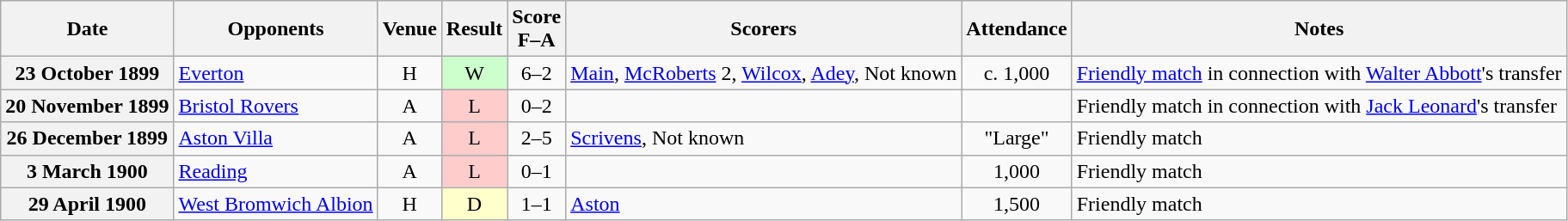<table class="wikitable plainrowheaders" style="text-align:center">
<tr>
<th scope=col>Date</th>
<th scope=col>Opponents</th>
<th scope=col>Venue</th>
<th scope=col>Result</th>
<th scope=col>Score<br>F–A</th>
<th scope=col>Scorers</th>
<th scope=col>Attendance</th>
<th scope=col>Notes</th>
</tr>
<tr>
<th scope=row>23 October 1899</th>
<td style=text-align:left><a href='#'>Everton</a></td>
<td>H</td>
<td style=background:#cfc>W</td>
<td>6–2</td>
<td style=text-align:left><a href='#'>Main</a>, <a href='#'>McRoberts</a> 2, <a href='#'>Wilcox</a>, <a href='#'>Adey</a>, Not known</td>
<td>c. 1,000</td>
<td style=text-align:left><a href='#'>Friendly match</a> in connection with <a href='#'>Walter Abbott</a>'s transfer</td>
</tr>
<tr>
<th scope=row>20 November 1899</th>
<td style=text-align:left><a href='#'>Bristol Rovers</a></td>
<td>A</td>
<td style=background:#fcc>L</td>
<td>0–2</td>
<td></td>
<td></td>
<td style=text-align:left>Friendly match in connection with <a href='#'>Jack Leonard</a>'s transfer</td>
</tr>
<tr>
<th scope=row>26 December 1899</th>
<td style=text-align:left><a href='#'>Aston Villa</a></td>
<td>A</td>
<td style=background:#fcc>L</td>
<td>2–5</td>
<td style=text-align:left><a href='#'>Scrivens</a>, Not known</td>
<td>"Large"</td>
<td style=text-align:left>Friendly match</td>
</tr>
<tr>
<th scope=row>3 March 1900</th>
<td style=text-align:left><a href='#'>Reading</a></td>
<td>A</td>
<td style=background:#fcc>L</td>
<td>0–1</td>
<td></td>
<td>1,000</td>
<td style=text-align:left>Friendly match</td>
</tr>
<tr>
<th scope=row>29 April 1900</th>
<td style=text-align:left><a href='#'>West Bromwich Albion</a></td>
<td>H</td>
<td style=background:#ffc>D</td>
<td>1–1</td>
<td style=text-align:left><a href='#'>Aston</a></td>
<td>1,500</td>
<td style=text-align:left>Friendly match</td>
</tr>
</table>
